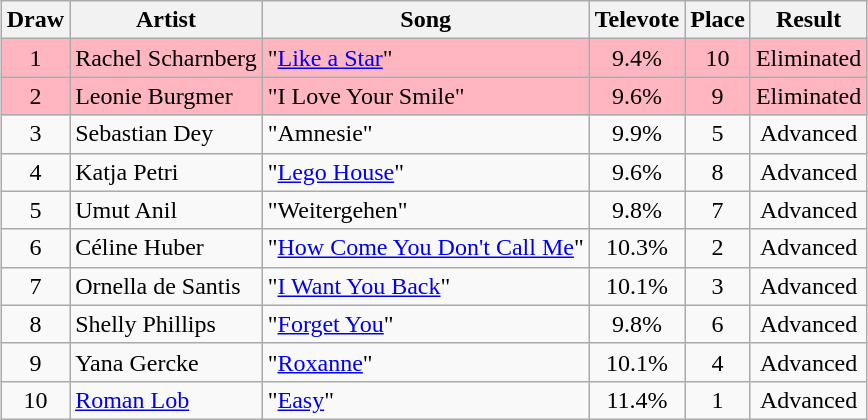<table class="wikitable plainrowheaders" style="margin: 1em auto 1em auto; text-align:center;">
<tr>
<th>Draw</th>
<th>Artist</th>
<th>Song </th>
<th>Televote</th>
<th>Place</th>
<th>Result</th>
</tr>
<tr style="background:lightpink;">
<td>1</td>
<td align="left">Rachel Scharnberg</td>
<td align="left">"<a href='#'>Like a Star</a>" </td>
<td>9.4%</td>
<td>10</td>
<td>Eliminated</td>
</tr>
<tr style="background:lightpink;">
<td>2</td>
<td align="left">Leonie Burgmer</td>
<td align="left">"I Love Your Smile" </td>
<td>9.6%</td>
<td>9</td>
<td>Eliminated</td>
</tr>
<tr>
<td>3</td>
<td align="left">Sebastian Dey</td>
<td align="left">"Amnesie" </td>
<td>9.9%</td>
<td>5</td>
<td>Advanced</td>
</tr>
<tr>
<td>4</td>
<td align="left">Katja Petri</td>
<td align="left">"<a href='#'>Lego House</a>" </td>
<td>9.6%</td>
<td>8</td>
<td>Advanced</td>
</tr>
<tr>
<td>5</td>
<td align="left">Umut Anil</td>
<td align="left">"Weitergehen" </td>
<td>9.8%</td>
<td>7</td>
<td>Advanced</td>
</tr>
<tr>
<td>6</td>
<td align="left">Céline Huber</td>
<td align="left">"<a href='#'>How Come You Don't Call Me</a>" </td>
<td>10.3%</td>
<td>2</td>
<td>Advanced</td>
</tr>
<tr>
<td>7</td>
<td align="left">Ornella de Santis</td>
<td align="left">"<a href='#'>I Want You Back</a>" </td>
<td>10.1%</td>
<td>3</td>
<td>Advanced</td>
</tr>
<tr>
<td>8</td>
<td align="left">Shelly Phillips</td>
<td align="left">"<a href='#'>Forget You</a>" </td>
<td>9.8%</td>
<td>6</td>
<td>Advanced</td>
</tr>
<tr>
<td>9</td>
<td align="left">Yana Gercke</td>
<td align="left">"<a href='#'>Roxanne</a>" </td>
<td>10.1%</td>
<td>4</td>
<td>Advanced</td>
</tr>
<tr>
<td>10</td>
<td align="left"><a href='#'>Roman Lob</a></td>
<td align="left">"<a href='#'>Easy</a>" </td>
<td>11.4%</td>
<td>1</td>
<td>Advanced</td>
</tr>
</table>
